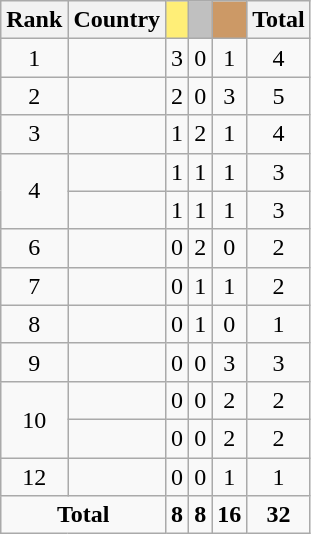<table class="wikitable sortable" style="text-align:center">
<tr>
<th>Rank</th>
<th>Country</th>
<td bgcolor="ffee77"></td>
<td bgcolor="silver"></td>
<td bgcolor="CC9966"></td>
<th>Total</th>
</tr>
<tr>
<td>1</td>
<td style="text-align:left"></td>
<td>3</td>
<td>0</td>
<td>1</td>
<td>4</td>
</tr>
<tr>
<td>2</td>
<td style="text-align:left"></td>
<td>2</td>
<td>0</td>
<td>3</td>
<td>5</td>
</tr>
<tr>
<td>3</td>
<td style="text-align:left"></td>
<td>1</td>
<td>2</td>
<td>1</td>
<td>4</td>
</tr>
<tr>
<td rowspan=2>4</td>
<td style="text-align:left"></td>
<td>1</td>
<td>1</td>
<td>1</td>
<td>3</td>
</tr>
<tr>
<td style="text-align:left"></td>
<td>1</td>
<td>1</td>
<td>1</td>
<td>3</td>
</tr>
<tr>
<td>6</td>
<td style="text-align:left"></td>
<td>0</td>
<td>2</td>
<td>0</td>
<td>2</td>
</tr>
<tr>
<td>7</td>
<td style="text-align:left"></td>
<td>0</td>
<td>1</td>
<td>1</td>
<td>2</td>
</tr>
<tr>
<td>8</td>
<td style="text-align:left"></td>
<td>0</td>
<td>1</td>
<td>0</td>
<td>1</td>
</tr>
<tr>
<td>9</td>
<td style="text-align:left"></td>
<td>0</td>
<td>0</td>
<td>3</td>
<td>3</td>
</tr>
<tr>
<td rowspan=2>10</td>
<td style="text-align:left"></td>
<td>0</td>
<td>0</td>
<td>2</td>
<td>2</td>
</tr>
<tr>
<td style="text-align:left"></td>
<td>0</td>
<td>0</td>
<td>2</td>
<td>2</td>
</tr>
<tr>
<td>12</td>
<td style="text-align:left"></td>
<td>0</td>
<td>0</td>
<td>1</td>
<td>1</td>
</tr>
<tr>
<td colspan=2 align="center"><strong>Total</strong></td>
<td><strong>8</strong></td>
<td><strong>8</strong></td>
<td><strong>16</strong></td>
<td><strong>32</strong></td>
</tr>
</table>
